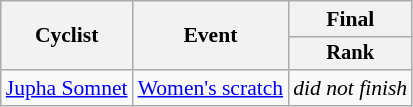<table class="wikitable" style="font-size:90%">
<tr>
<th rowspan=2>Cyclist</th>
<th rowspan=2>Event</th>
<th>Final</th>
</tr>
<tr style="font-size:95%">
<th>Rank</th>
</tr>
<tr align=center>
<td align=left><a href='#'>Jupha Somnet</a></td>
<td align=left><a href='#'>Women's scratch</a></td>
<td><em>did not finish</em></td>
</tr>
</table>
